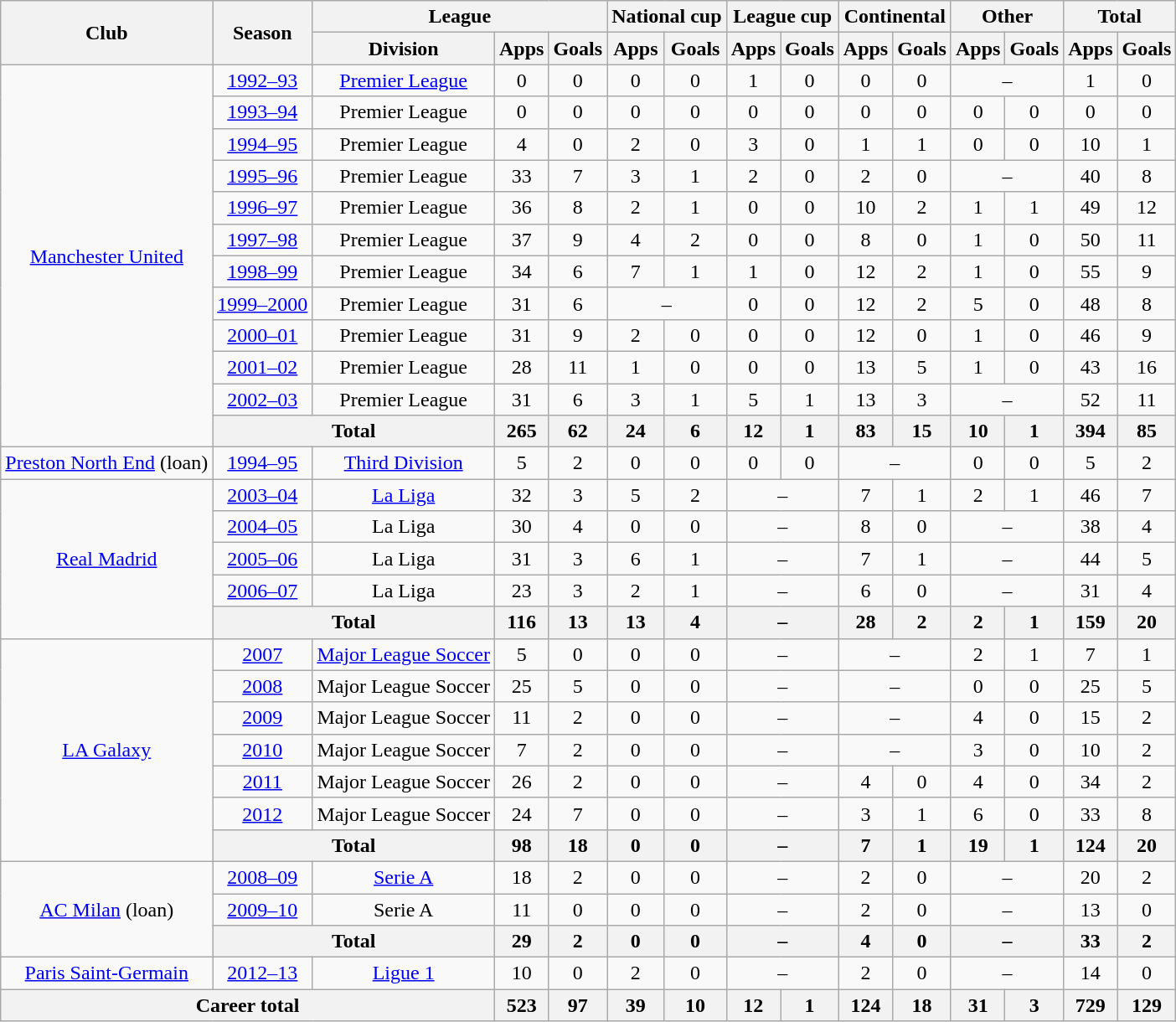<table class="wikitable" style="text-align:center">
<tr>
<th rowspan="2">Club</th>
<th rowspan="2">Season</th>
<th colspan="3">League</th>
<th colspan="2">National cup</th>
<th colspan="2">League cup</th>
<th colspan="2">Continental</th>
<th colspan="2">Other</th>
<th colspan="2">Total</th>
</tr>
<tr>
<th>Division</th>
<th>Apps</th>
<th>Goals</th>
<th>Apps</th>
<th>Goals</th>
<th>Apps</th>
<th>Goals</th>
<th>Apps</th>
<th>Goals</th>
<th>Apps</th>
<th>Goals</th>
<th>Apps</th>
<th>Goals</th>
</tr>
<tr>
<td rowspan="12"><a href='#'>Manchester United</a></td>
<td><a href='#'>1992–93</a></td>
<td><a href='#'>Premier League</a></td>
<td>0</td>
<td>0</td>
<td>0</td>
<td>0</td>
<td>1</td>
<td>0</td>
<td>0</td>
<td>0</td>
<td colspan="2">–</td>
<td>1</td>
<td>0</td>
</tr>
<tr>
<td><a href='#'>1993–94</a></td>
<td>Premier League</td>
<td>0</td>
<td>0</td>
<td>0</td>
<td>0</td>
<td>0</td>
<td>0</td>
<td>0</td>
<td>0</td>
<td>0</td>
<td>0</td>
<td>0</td>
<td>0</td>
</tr>
<tr>
<td><a href='#'>1994–95</a></td>
<td>Premier League</td>
<td>4</td>
<td>0</td>
<td>2</td>
<td>0</td>
<td>3</td>
<td>0</td>
<td>1</td>
<td>1</td>
<td>0</td>
<td>0</td>
<td>10</td>
<td>1</td>
</tr>
<tr>
<td><a href='#'>1995–96</a></td>
<td>Premier League</td>
<td>33</td>
<td>7</td>
<td>3</td>
<td>1</td>
<td>2</td>
<td>0</td>
<td>2</td>
<td>0</td>
<td colspan="2">–</td>
<td>40</td>
<td>8</td>
</tr>
<tr>
<td><a href='#'>1996–97</a></td>
<td>Premier League</td>
<td>36</td>
<td>8</td>
<td>2</td>
<td>1</td>
<td>0</td>
<td>0</td>
<td>10</td>
<td>2</td>
<td>1</td>
<td>1</td>
<td>49</td>
<td>12</td>
</tr>
<tr>
<td><a href='#'>1997–98</a></td>
<td>Premier League</td>
<td>37</td>
<td>9</td>
<td>4</td>
<td>2</td>
<td>0</td>
<td>0</td>
<td>8</td>
<td>0</td>
<td>1</td>
<td>0</td>
<td>50</td>
<td>11</td>
</tr>
<tr>
<td><a href='#'>1998–99</a></td>
<td>Premier League</td>
<td>34</td>
<td>6</td>
<td>7</td>
<td>1</td>
<td>1</td>
<td>0</td>
<td>12</td>
<td>2</td>
<td>1</td>
<td>0</td>
<td>55</td>
<td>9</td>
</tr>
<tr>
<td><a href='#'>1999–2000</a></td>
<td>Premier League</td>
<td>31</td>
<td>6</td>
<td colspan="2">–</td>
<td>0</td>
<td>0</td>
<td>12</td>
<td>2</td>
<td>5</td>
<td>0</td>
<td>48</td>
<td>8</td>
</tr>
<tr>
<td><a href='#'>2000–01</a></td>
<td>Premier League</td>
<td>31</td>
<td>9</td>
<td>2</td>
<td>0</td>
<td>0</td>
<td>0</td>
<td>12</td>
<td>0</td>
<td>1</td>
<td>0</td>
<td>46</td>
<td>9</td>
</tr>
<tr>
<td><a href='#'>2001–02</a></td>
<td>Premier League</td>
<td>28</td>
<td>11</td>
<td>1</td>
<td>0</td>
<td>0</td>
<td>0</td>
<td>13</td>
<td>5</td>
<td>1</td>
<td>0</td>
<td>43</td>
<td>16</td>
</tr>
<tr>
<td><a href='#'>2002–03</a></td>
<td>Premier League</td>
<td>31</td>
<td>6</td>
<td>3</td>
<td>1</td>
<td>5</td>
<td>1</td>
<td>13</td>
<td>3</td>
<td colspan="2">–</td>
<td>52</td>
<td>11</td>
</tr>
<tr>
<th colspan="2">Total</th>
<th>265</th>
<th>62</th>
<th>24</th>
<th>6</th>
<th>12</th>
<th>1</th>
<th>83</th>
<th>15</th>
<th>10</th>
<th>1</th>
<th>394</th>
<th>85</th>
</tr>
<tr>
<td><a href='#'>Preston North End</a> (loan)</td>
<td><a href='#'>1994–95</a></td>
<td><a href='#'>Third Division</a></td>
<td>5</td>
<td>2</td>
<td>0</td>
<td>0</td>
<td>0</td>
<td>0</td>
<td colspan="2">–</td>
<td>0</td>
<td>0</td>
<td>5</td>
<td>2</td>
</tr>
<tr>
<td rowspan="5"><a href='#'>Real Madrid</a></td>
<td><a href='#'>2003–04</a></td>
<td><a href='#'>La Liga</a></td>
<td>32</td>
<td>3</td>
<td>5</td>
<td>2</td>
<td colspan="2">–</td>
<td>7</td>
<td>1</td>
<td>2</td>
<td>1</td>
<td>46</td>
<td>7</td>
</tr>
<tr>
<td><a href='#'>2004–05</a></td>
<td>La Liga</td>
<td>30</td>
<td>4</td>
<td>0</td>
<td>0</td>
<td colspan="2">–</td>
<td>8</td>
<td>0</td>
<td colspan="2">–</td>
<td>38</td>
<td>4</td>
</tr>
<tr>
<td><a href='#'>2005–06</a></td>
<td>La Liga</td>
<td>31</td>
<td>3</td>
<td>6</td>
<td>1</td>
<td colspan="2">–</td>
<td>7</td>
<td>1</td>
<td colspan="2">–</td>
<td>44</td>
<td>5</td>
</tr>
<tr>
<td><a href='#'>2006–07</a></td>
<td>La Liga</td>
<td>23</td>
<td>3</td>
<td>2</td>
<td>1</td>
<td colspan="2">–</td>
<td>6</td>
<td>0</td>
<td colspan="2">–</td>
<td>31</td>
<td>4</td>
</tr>
<tr>
<th colspan="2">Total</th>
<th>116</th>
<th>13</th>
<th>13</th>
<th>4</th>
<th colspan="2">–</th>
<th>28</th>
<th>2</th>
<th>2</th>
<th>1</th>
<th>159</th>
<th>20</th>
</tr>
<tr>
<td rowspan="7"><a href='#'>LA Galaxy</a></td>
<td><a href='#'>2007</a></td>
<td><a href='#'>Major League Soccer</a></td>
<td>5</td>
<td>0</td>
<td>0</td>
<td>0</td>
<td colspan="2">–</td>
<td colspan="2">–</td>
<td>2</td>
<td>1</td>
<td>7</td>
<td>1</td>
</tr>
<tr>
<td><a href='#'>2008</a></td>
<td>Major League Soccer</td>
<td>25</td>
<td>5</td>
<td>0</td>
<td>0</td>
<td colspan="2">–</td>
<td colspan="2">–</td>
<td>0</td>
<td>0</td>
<td>25</td>
<td>5</td>
</tr>
<tr>
<td><a href='#'>2009</a></td>
<td>Major League Soccer</td>
<td>11</td>
<td>2</td>
<td>0</td>
<td>0</td>
<td colspan="2">–</td>
<td colspan="2">–</td>
<td>4</td>
<td>0</td>
<td>15</td>
<td>2</td>
</tr>
<tr>
<td><a href='#'>2010</a></td>
<td>Major League Soccer</td>
<td>7</td>
<td>2</td>
<td>0</td>
<td>0</td>
<td colspan="2">–</td>
<td colspan="2">–</td>
<td>3</td>
<td>0</td>
<td>10</td>
<td>2</td>
</tr>
<tr>
<td><a href='#'>2011</a></td>
<td>Major League Soccer</td>
<td>26</td>
<td>2</td>
<td>0</td>
<td>0</td>
<td colspan="2">–</td>
<td>4</td>
<td>0</td>
<td>4</td>
<td>0</td>
<td>34</td>
<td>2</td>
</tr>
<tr>
<td><a href='#'>2012</a></td>
<td>Major League Soccer</td>
<td>24</td>
<td>7</td>
<td>0</td>
<td>0</td>
<td colspan="2">–</td>
<td>3</td>
<td>1</td>
<td>6</td>
<td>0</td>
<td>33</td>
<td>8</td>
</tr>
<tr>
<th colspan="2">Total</th>
<th>98</th>
<th>18</th>
<th>0</th>
<th>0</th>
<th colspan="2">–</th>
<th>7</th>
<th>1</th>
<th>19</th>
<th>1</th>
<th>124</th>
<th>20</th>
</tr>
<tr>
<td rowspan=3><a href='#'>AC Milan</a> (loan)</td>
<td><a href='#'>2008–09</a></td>
<td><a href='#'>Serie A</a></td>
<td>18</td>
<td>2</td>
<td>0</td>
<td>0</td>
<td colspan="2">–</td>
<td>2</td>
<td>0</td>
<td colspan="2">–</td>
<td>20</td>
<td>2</td>
</tr>
<tr>
<td><a href='#'>2009–10</a></td>
<td>Serie A</td>
<td>11</td>
<td>0</td>
<td>0</td>
<td>0</td>
<td colspan="2">–</td>
<td>2</td>
<td>0</td>
<td colspan="2">–</td>
<td>13</td>
<td>0</td>
</tr>
<tr>
<th colspan="2">Total</th>
<th>29</th>
<th>2</th>
<th>0</th>
<th>0</th>
<th colspan="2">–</th>
<th>4</th>
<th>0</th>
<th colspan="2">–</th>
<th>33</th>
<th>2</th>
</tr>
<tr>
<td><a href='#'>Paris Saint-Germain</a></td>
<td><a href='#'>2012–13</a></td>
<td><a href='#'>Ligue 1</a></td>
<td>10</td>
<td>0</td>
<td>2</td>
<td>0</td>
<td colspan="2">–</td>
<td>2</td>
<td>0</td>
<td colspan="2">–</td>
<td>14</td>
<td>0</td>
</tr>
<tr>
<th colspan="3">Career total</th>
<th>523</th>
<th>97</th>
<th>39</th>
<th>10</th>
<th>12</th>
<th>1</th>
<th>124</th>
<th>18</th>
<th>31</th>
<th>3</th>
<th>729</th>
<th>129</th>
</tr>
</table>
